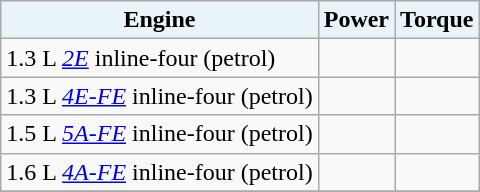<table class="wikitable" style="float:left; margin-left:1em;">
<tr>
<th style="background:#e8f4f8;">Engine</th>
<th style="background:#e8f4f8;">Power</th>
<th style="background:#e8f4f8;">Torque</th>
</tr>
<tr>
<td>1.3 L <em><a href='#'>2E</a></em> inline-four (petrol)</td>
<td></td>
<td></td>
</tr>
<tr>
<td>1.3 L <em><a href='#'>4E-FE</a></em> inline-four (petrol)<br></td>
<td></td>
<td><br></td>
</tr>
<tr>
<td>1.5 L <em><a href='#'>5A-FE</a></em> inline-four (petrol)<br></td>
<td></td>
<td><br></td>
</tr>
<tr>
<td>1.6 L <em><a href='#'>4A-FE</a></em> inline-four (petrol)</td>
<td></td>
<td></td>
</tr>
<tr>
</tr>
</table>
